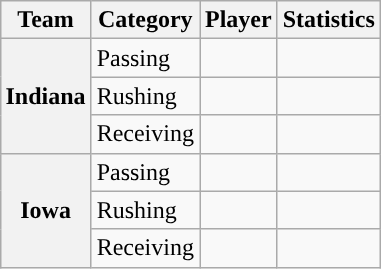<table class="wikitable" style="float:right">
<tr>
<th>Team</th>
<th>Category</th>
<th>Player</th>
<th>Statistics</th>
</tr>
<tr>
<th rowspan=3>Indiana</th>
<td>Passing</td>
<td></td>
<td></td>
</tr>
<tr>
<td>Rushing</td>
<td></td>
<td></td>
</tr>
<tr>
<td>Receiving</td>
<td></td>
<td></td>
</tr>
<tr>
<th rowspan=3>Iowa</th>
<td>Passing</td>
<td></td>
<td></td>
</tr>
<tr>
<td>Rushing</td>
<td></td>
<td></td>
</tr>
<tr>
<td>Receiving</td>
<td></td>
<td></td>
</tr>
</table>
